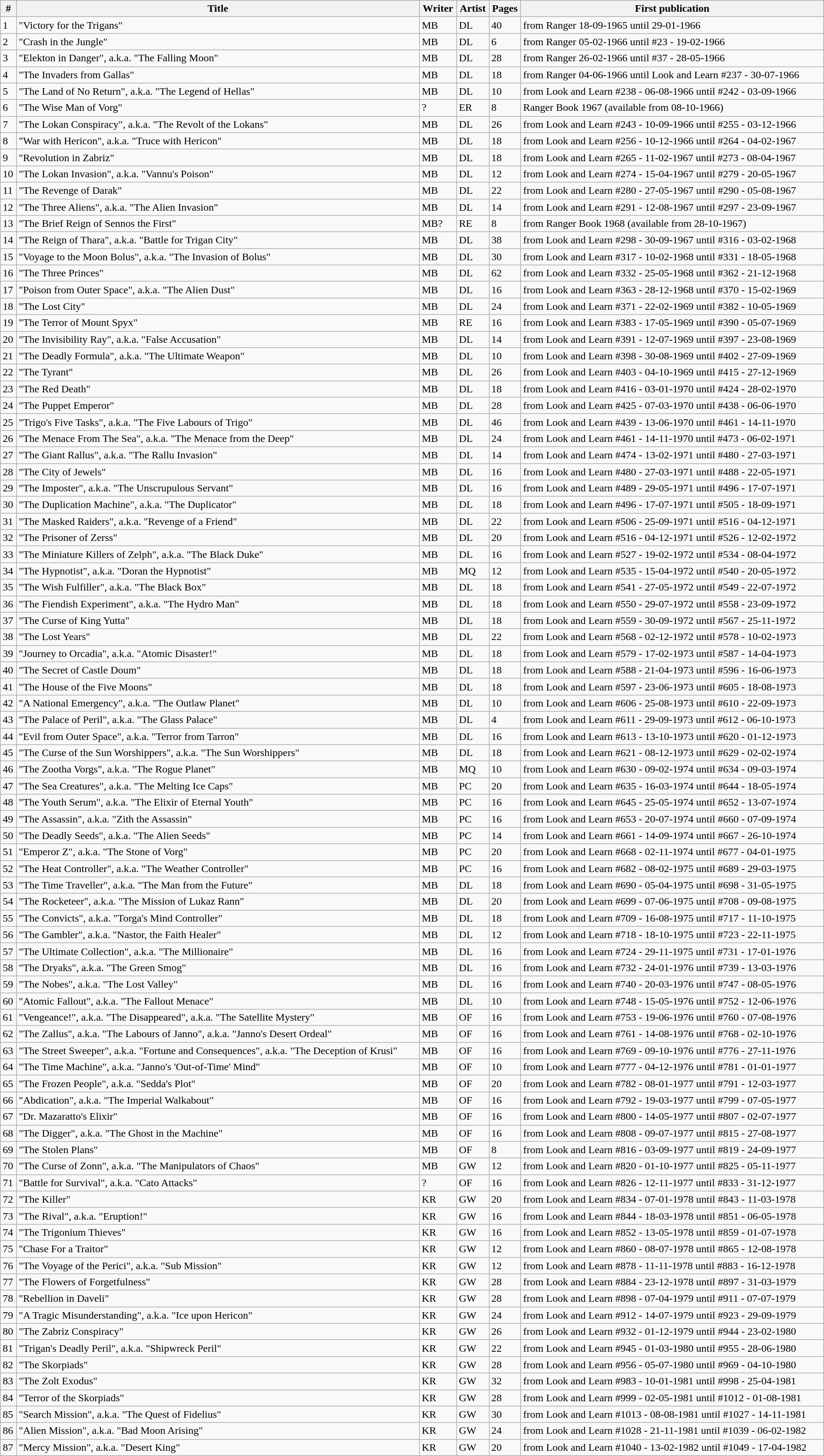<table class="wikitable" width="100%">
<tr>
<th>#</th>
<th>Title</th>
<th>Writer</th>
<th>Artist</th>
<th>Pages</th>
<th>First publication</th>
</tr>
<tr>
<td>1</td>
<td>"Victory for the Trigans"</td>
<td>MB</td>
<td>DL</td>
<td>40</td>
<td>from Ranger 18-09-1965 until 29-01-1966</td>
</tr>
<tr>
<td>2</td>
<td>"Crash in the Jungle"</td>
<td>MB</td>
<td>DL</td>
<td>6</td>
<td>from Ranger 05-02-1966 until #23 - 19-02-1966</td>
</tr>
<tr>
<td>3</td>
<td>"Elekton in Danger",  a.k.a. "The Falling Moon"</td>
<td>MB</td>
<td>DL</td>
<td>28</td>
<td>from Ranger 26-02-1966 until #37 - 28-05-1966</td>
</tr>
<tr>
<td>4</td>
<td>"The Invaders from Gallas"</td>
<td>MB</td>
<td>DL</td>
<td>18</td>
<td>from Ranger 04-06-1966 until Look and Learn #237 - 30-07-1966</td>
</tr>
<tr>
<td>5</td>
<td>"The Land of No Return",  a.k.a. "The Legend of Hellas"</td>
<td>MB</td>
<td>DL</td>
<td>10</td>
<td>from Look and Learn #238 - 06-08-1966 until #242 - 03-09-1966</td>
</tr>
<tr>
<td>6</td>
<td>"The Wise Man of Vorg"</td>
<td>?</td>
<td>ER</td>
<td>8</td>
<td>Ranger Book 1967 (available from 08-10-1966)</td>
</tr>
<tr>
<td>7</td>
<td>"The Lokan Conspiracy",  a.k.a. "The Revolt of the Lokans"</td>
<td>MB</td>
<td>DL</td>
<td>26</td>
<td>from Look and Learn #243 - 10-09-1966 until #255 - 03-12-1966</td>
</tr>
<tr>
<td>8</td>
<td>"War with Hericon",  a.k.a. "Truce with Hericon"</td>
<td>MB</td>
<td>DL</td>
<td>18</td>
<td>from Look and Learn #256 - 10-12-1966 until #264 - 04-02-1967</td>
</tr>
<tr>
<td>9</td>
<td>"Revolution in Zabriz"</td>
<td>MB</td>
<td>DL</td>
<td>18</td>
<td>from Look and Learn #265 - 11-02-1967 until #273 - 08-04-1967</td>
</tr>
<tr>
<td>10</td>
<td>"The Lokan Invasion",  a.k.a. "Vannu's Poison"</td>
<td>MB</td>
<td>DL</td>
<td>12</td>
<td>from Look and Learn #274 - 15-04-1967 until #279 - 20-05-1967</td>
</tr>
<tr>
<td>11</td>
<td>"The Revenge of Darak"</td>
<td>MB</td>
<td>DL</td>
<td>22</td>
<td>from Look and Learn #280 - 27-05-1967 until #290 - 05-08-1967</td>
</tr>
<tr>
<td>12</td>
<td>"The Three Aliens",  a.k.a. "The Alien Invasion"</td>
<td>MB</td>
<td>DL</td>
<td>14</td>
<td>from Look and Learn #291 - 12-08-1967 until #297 - 23-09-1967</td>
</tr>
<tr>
<td>13</td>
<td>"The Brief Reign of Sennos the First"</td>
<td>MB?</td>
<td>RE</td>
<td>8</td>
<td>from Ranger Book 1968  (available from 28-10-1967)</td>
</tr>
<tr>
<td>14</td>
<td>"The Reign of Thara",  a.k.a. "Battle for Trigan City"</td>
<td>MB</td>
<td>DL</td>
<td>38</td>
<td>from Look and Learn #298 - 30-09-1967 until #316 - 03-02-1968</td>
</tr>
<tr>
<td>15</td>
<td>"Voyage to the Moon Bolus",  a.k.a. "The Invasion of Bolus"</td>
<td>MB</td>
<td>DL</td>
<td>30</td>
<td>from Look and Learn #317 - 10-02-1968 until #331 - 18-05-1968</td>
</tr>
<tr>
<td>16</td>
<td>"The Three Princes"</td>
<td>MB</td>
<td>DL</td>
<td>62</td>
<td>from Look and Learn #332 - 25-05-1968 until #362 - 21-12-1968</td>
</tr>
<tr>
<td>17</td>
<td>"Poison from Outer Space",  a.k.a. "The Alien Dust"</td>
<td>MB</td>
<td>DL</td>
<td>16</td>
<td>from Look and Learn #363 - 28-12-1968 until #370 - 15-02-1969</td>
</tr>
<tr>
<td>18</td>
<td>"The Lost City"</td>
<td>MB</td>
<td>DL</td>
<td>24</td>
<td>from Look and Learn #371 - 22-02-1969 until #382 - 10-05-1969</td>
</tr>
<tr>
<td>19</td>
<td>"The Terror of Mount Spyx"</td>
<td>MB</td>
<td>RE</td>
<td>16</td>
<td>from Look and Learn #383 - 17-05-1969 until #390 - 05-07-1969</td>
</tr>
<tr>
<td>20</td>
<td>"The Invisibility Ray",  a.k.a. "False Accusation"</td>
<td>MB</td>
<td>DL</td>
<td>14</td>
<td>from Look and Learn #391 - 12-07-1969 until #397 - 23-08-1969</td>
</tr>
<tr>
<td>21</td>
<td>"The Deadly Formula",  a.k.a. "The Ultimate Weapon"</td>
<td>MB</td>
<td>DL</td>
<td>10</td>
<td>from Look and Learn #398 - 30-08-1969 until #402 - 27-09-1969</td>
</tr>
<tr>
<td>22</td>
<td>"The Tyrant"</td>
<td>MB</td>
<td>DL</td>
<td>26</td>
<td>from Look and Learn #403 - 04-10-1969 until #415 - 27-12-1969</td>
</tr>
<tr>
<td>23</td>
<td>"The Red Death"</td>
<td>MB</td>
<td>DL</td>
<td>18</td>
<td>from Look and Learn #416 - 03-01-1970 until #424 - 28-02-1970</td>
</tr>
<tr>
<td>24</td>
<td>"The Puppet Emperor"</td>
<td>MB</td>
<td>DL</td>
<td>28</td>
<td>from Look and Learn #425 - 07-03-1970 until #438 - 06-06-1970</td>
</tr>
<tr>
<td>25</td>
<td>"Trigo's Five Tasks",  a.k.a. "The Five Labours of Trigo"</td>
<td>MB</td>
<td>DL</td>
<td>46</td>
<td>from Look and Learn #439 - 13-06-1970 until #461 - 14-11-1970</td>
</tr>
<tr>
<td>26</td>
<td>"The Menace From The Sea",  a.k.a. "The Menace from the Deep" </td>
<td>MB</td>
<td>DL</td>
<td>24</td>
<td>from Look and Learn #461 - 14-11-1970 until #473 - 06-02-1971</td>
</tr>
<tr>
<td>27</td>
<td>"The Giant Rallus",  a.k.a. "The Rallu Invasion"</td>
<td>MB</td>
<td>DL</td>
<td>14</td>
<td>from Look and Learn #474 - 13-02-1971 until #480 - 27-03-1971</td>
</tr>
<tr>
<td>28</td>
<td>"The City of Jewels" </td>
<td>MB</td>
<td>DL</td>
<td>16</td>
<td>from Look and Learn #480 - 27-03-1971 until #488 - 22-05-1971</td>
</tr>
<tr>
<td>29</td>
<td>"The Imposter",  a.k.a. "The Unscrupulous Servant"</td>
<td>MB</td>
<td>DL</td>
<td>16</td>
<td>from Look and Learn #489 - 29-05-1971 until #496 - 17-07-1971</td>
</tr>
<tr>
<td>30</td>
<td>"The Duplication Machine",  a.k.a. "The Duplicator"</td>
<td>MB</td>
<td>DL</td>
<td>18</td>
<td>from Look and Learn #496 - 17-07-1971 until #505 - 18-09-1971</td>
</tr>
<tr>
<td>31</td>
<td>"The Masked Raiders",  a.k.a. "Revenge of a Friend"</td>
<td>MB</td>
<td>DL</td>
<td>22</td>
<td>from Look and Learn #506 - 25-09-1971 until #516 - 04-12-1971</td>
</tr>
<tr>
<td>32</td>
<td>"The Prisoner of Zerss" </td>
<td>MB</td>
<td>DL</td>
<td>20</td>
<td>from Look and Learn #516 - 04-12-1971 until #526 - 12-02-1972</td>
</tr>
<tr>
<td>33</td>
<td>"The Miniature Killers of Zelph",  a.k.a. "The Black Duke"</td>
<td>MB</td>
<td>DL</td>
<td>16</td>
<td>from Look and Learn #527 - 19-02-1972 until #534 - 08-04-1972</td>
</tr>
<tr>
<td>34</td>
<td>"The Hypnotist",  a.k.a. "Doran the Hypnotist"</td>
<td>MB</td>
<td>MQ</td>
<td>12</td>
<td>from Look and Learn #535 - 15-04-1972 until #540 - 20-05-1972</td>
</tr>
<tr>
<td>35</td>
<td>"The Wish Fulfiller",  a.k.a. "The Black Box"</td>
<td>MB</td>
<td>DL</td>
<td>18</td>
<td>from Look and Learn #541 - 27-05-1972 until #549 - 22-07-1972</td>
</tr>
<tr>
<td>36</td>
<td>"The Fiendish Experiment",  a.k.a. "The Hydro Man"</td>
<td>MB</td>
<td>DL</td>
<td>18</td>
<td>from Look and Learn #550 - 29-07-1972 until #558 - 23-09-1972</td>
</tr>
<tr>
<td>37</td>
<td>"The Curse of King Yutta"</td>
<td>MB</td>
<td>DL</td>
<td>18</td>
<td>from Look and Learn #559 - 30-09-1972 until #567 - 25-11-1972</td>
</tr>
<tr>
<td>38</td>
<td>"The Lost Years"</td>
<td>MB</td>
<td>DL</td>
<td>22</td>
<td>from Look and Learn #568 - 02-12-1972 until #578 - 10-02-1973</td>
</tr>
<tr>
<td>39</td>
<td>"Journey to Orcadia",  a.k.a. "Atomic Disaster!"</td>
<td>MB</td>
<td>DL</td>
<td>18</td>
<td>from Look and Learn #579 - 17-02-1973 until #587 - 14-04-1973</td>
</tr>
<tr>
<td>40</td>
<td>"The Secret of Castle Doum"</td>
<td>MB</td>
<td>DL</td>
<td>18</td>
<td>from Look and Learn #588 - 21-04-1973 until #596 - 16-06-1973</td>
</tr>
<tr>
<td>41</td>
<td>"The House of the Five Moons"</td>
<td>MB</td>
<td>DL</td>
<td>18</td>
<td>from Look and Learn #597 - 23-06-1973 until #605 - 18-08-1973</td>
</tr>
<tr>
<td>42</td>
<td>"A National Emergency",  a.k.a. "The Outlaw Planet"</td>
<td>MB</td>
<td>DL</td>
<td>10</td>
<td>from Look and Learn #606 - 25-08-1973 until #610 - 22-09-1973</td>
</tr>
<tr>
<td>43</td>
<td>"The Palace of Peril",  a.k.a. "The Glass Palace"</td>
<td>MB</td>
<td>DL</td>
<td>4</td>
<td>from Look and Learn #611 - 29-09-1973 until #612 - 06-10-1973</td>
</tr>
<tr>
<td>44</td>
<td>"Evil from Outer Space",  a.k.a. "Terror from Tarron"</td>
<td>MB</td>
<td>DL</td>
<td>16</td>
<td>from Look and Learn #613 - 13-10-1973 until #620 - 01-12-1973</td>
</tr>
<tr>
<td>45</td>
<td>"The Curse of the Sun Worshippers",  a.k.a. "The Sun Worshippers"</td>
<td>MB</td>
<td>DL</td>
<td>18</td>
<td>from Look and Learn #621 - 08-12-1973 until #629 - 02-02-1974</td>
</tr>
<tr>
<td>46</td>
<td>"The Zootha Vorgs",  a.k.a. "The Rogue Planet"</td>
<td>MB</td>
<td>MQ</td>
<td>10</td>
<td>from Look and Learn #630 - 09-02-1974 until #634 - 09-03-1974</td>
</tr>
<tr>
<td>47</td>
<td>"The Sea Creatures",  a.k.a. "The Melting Ice Caps"</td>
<td>MB</td>
<td>PC</td>
<td>20</td>
<td>from Look and Learn #635 - 16-03-1974 until #644 - 18-05-1974</td>
</tr>
<tr>
<td>48</td>
<td>"The Youth Serum",  a.k.a. "The Elixir of Eternal Youth"</td>
<td>MB</td>
<td>PC</td>
<td>16</td>
<td>from Look and Learn #645 - 25-05-1974 until #652 - 13-07-1974</td>
</tr>
<tr>
<td>49</td>
<td>"The Assassin",  a.k.a. "Zith the Assassin"</td>
<td>MB</td>
<td>PC</td>
<td>16</td>
<td>from Look and Learn #653 - 20-07-1974 until #660 - 07-09-1974</td>
</tr>
<tr>
<td>50</td>
<td>"The Deadly Seeds",  a.k.a. "The Alien Seeds"</td>
<td>MB</td>
<td>PC</td>
<td>14</td>
<td>from Look and Learn #661 - 14-09-1974 until #667 - 26-10-1974</td>
</tr>
<tr>
<td>51</td>
<td>"Emperor Z",  a.k.a. "The Stone of Vorg"</td>
<td>MB</td>
<td>PC</td>
<td>20</td>
<td>from Look and Learn #668 - 02-11-1974 until #677 - 04-01-1975</td>
</tr>
<tr>
<td>52</td>
<td>"The Heat Controller",  a.k.a. "The Weather Controller"</td>
<td>MB</td>
<td>PC</td>
<td>16</td>
<td>from Look and Learn #682 - 08-02-1975 until #689 - 29-03-1975</td>
</tr>
<tr>
<td>53</td>
<td>"The Time Traveller",  a.k.a. "The Man from the Future"</td>
<td>MB</td>
<td>DL</td>
<td>18</td>
<td>from Look and Learn #690 - 05-04-1975 until #698 - 31-05-1975</td>
</tr>
<tr>
<td>54</td>
<td>"The Rocketeer",  a.k.a. "The Mission of Lukaz Rann"</td>
<td>MB</td>
<td>DL</td>
<td>20</td>
<td>from Look and Learn #699 - 07-06-1975 until #708 - 09-08-1975</td>
</tr>
<tr>
<td>55</td>
<td>"The Convicts",  a.k.a. "Torga's Mind Controller"</td>
<td>MB</td>
<td>DL</td>
<td>18</td>
<td>from Look and Learn #709 - 16-08-1975 until #717 - 11-10-1975</td>
</tr>
<tr>
<td>56</td>
<td>"The Gambler",  a.k.a. "Nastor, the Faith Healer"</td>
<td>MB</td>
<td>DL</td>
<td>12</td>
<td>from Look and Learn #718 - 18-10-1975 until #723 - 22-11-1975</td>
</tr>
<tr>
<td>57</td>
<td>"The Ultimate Collection",  a.k.a. "The Millionaire"</td>
<td>MB</td>
<td>DL</td>
<td>16</td>
<td>from Look and Learn #724 - 29-11-1975 until #731 - 17-01-1976</td>
</tr>
<tr>
<td>58</td>
<td>"The Dryaks",  a.k.a. "The Green Smog"</td>
<td>MB</td>
<td>DL</td>
<td>16</td>
<td>from Look and Learn #732 - 24-01-1976 until #739 - 13-03-1976</td>
</tr>
<tr>
<td>59</td>
<td>"The Nobes",  a.k.a. "The Lost Valley"</td>
<td>MB</td>
<td>DL</td>
<td>16</td>
<td>from Look and Learn #740 - 20-03-1976 until #747 - 08-05-1976</td>
</tr>
<tr>
<td>60</td>
<td>"Atomic Fallout",  a.k.a. "The Fallout Menace"</td>
<td>MB</td>
<td>DL</td>
<td>10</td>
<td>from Look and Learn #748 - 15-05-1976 until #752 - 12-06-1976</td>
</tr>
<tr>
<td>61</td>
<td>"Vengeance!",  a.k.a. "The Disappeared", a.k.a. "The Satellite Mystery"</td>
<td>MB</td>
<td>OF</td>
<td>16</td>
<td>from Look and Learn #753 - 19-06-1976 until #760 - 07-08-1976</td>
</tr>
<tr>
<td>62</td>
<td>"The Zallus",  a.k.a. "The Labours of Janno", a.k.a. "Janno's Desert Ordeal"</td>
<td>MB</td>
<td>OF</td>
<td>16</td>
<td>from Look and Learn #761 - 14-08-1976 until #768 - 02-10-1976</td>
</tr>
<tr>
<td>63</td>
<td>"The Street Sweeper",  a.k.a. "Fortune and Consequences", a.k.a. "The Deception of Krusi"</td>
<td>MB</td>
<td>OF</td>
<td>16</td>
<td>from Look and Learn #769 - 09-10-1976 until #776 - 27-11-1976</td>
</tr>
<tr>
<td>64</td>
<td>"The Time Machine", a.k.a. "Janno's 'Out-of-Time' Mind"</td>
<td>MB</td>
<td>OF</td>
<td>10</td>
<td>from Look and Learn #777 - 04-12-1976 until #781 - 01-01-1977</td>
</tr>
<tr>
<td>65</td>
<td>"The Frozen People", a.k.a. "Sedda's Plot"</td>
<td>MB</td>
<td>OF</td>
<td>20</td>
<td>from Look and Learn #782 - 08-01-1977 until #791 - 12-03-1977</td>
</tr>
<tr>
<td>66</td>
<td>"Abdication", a.k.a. "The Imperial Walkabout"</td>
<td>MB</td>
<td>OF</td>
<td>16</td>
<td>from Look and Learn #792 - 19-03-1977 until #799 - 07-05-1977</td>
</tr>
<tr>
<td>67</td>
<td>"Dr. Mazaratto's Elixir"</td>
<td>MB</td>
<td>OF</td>
<td>16</td>
<td>from Look and Learn #800 - 14-05-1977 until #807 - 02-07-1977</td>
</tr>
<tr>
<td>68</td>
<td>"The Digger",  a.k.a. "The Ghost in the Machine"</td>
<td>MB</td>
<td>OF</td>
<td>16</td>
<td>from Look and Learn #808 - 09-07-1977 until #815 - 27-08-1977</td>
</tr>
<tr>
<td>69</td>
<td>"The Stolen Plans"</td>
<td>MB</td>
<td>OF</td>
<td>8</td>
<td>from Look and Learn #816 - 03-09-1977 until #819 - 24-09-1977</td>
</tr>
<tr>
<td>70</td>
<td>"The Curse of Zonn",  a.k.a. "The Manipulators of Chaos"</td>
<td>MB</td>
<td>GW</td>
<td>12</td>
<td>from Look and Learn #820 - 01-10-1977 until #825 - 05-11-1977</td>
</tr>
<tr>
<td>71</td>
<td>"Battle for Survival",  a.k.a. "Cato Attacks"</td>
<td>?</td>
<td>OF</td>
<td>16</td>
<td>from Look and Learn #826 - 12-11-1977 until #833 - 31-12-1977</td>
</tr>
<tr>
<td>72</td>
<td>"The Killer"</td>
<td>KR</td>
<td>GW</td>
<td>20</td>
<td>from Look and Learn #834 - 07-01-1978 until #843 - 11-03-1978</td>
</tr>
<tr>
<td>73</td>
<td>"The Rival",  a.k.a. "Eruption!"</td>
<td>KR</td>
<td>GW</td>
<td>16</td>
<td>from Look and Learn #844 - 18-03-1978 until #851 - 06-05-1978</td>
</tr>
<tr>
<td>74</td>
<td>"The Trigonium Thieves"</td>
<td>KR</td>
<td>GW</td>
<td>16</td>
<td>from Look and Learn #852 - 13-05-1978 until #859 - 01-07-1978</td>
</tr>
<tr>
<td>75</td>
<td>"Chase For a Traitor"</td>
<td>KR</td>
<td>GW</td>
<td>12</td>
<td>from Look and Learn #860 - 08-07-1978 until #865 - 12-08-1978</td>
</tr>
<tr>
<td>76</td>
<td>"The Voyage of the Perici",  a.k.a. "Sub Mission"</td>
<td>KR</td>
<td>GW</td>
<td>12</td>
<td>from Look and Learn #878 - 11-11-1978 until #883 - 16-12-1978</td>
</tr>
<tr>
<td>77</td>
<td>"The Flowers of Forgetfulness"</td>
<td>KR</td>
<td>GW</td>
<td>28</td>
<td>from Look and Learn #884 - 23-12-1978 until #897 - 31-03-1979</td>
</tr>
<tr>
<td>78</td>
<td>"Rebellion in Daveli"</td>
<td>KR</td>
<td>GW</td>
<td>28</td>
<td>from Look and Learn #898 - 07-04-1979 until #911 - 07-07-1979</td>
</tr>
<tr>
<td>79</td>
<td>"A Tragic Misunderstanding",  a.k.a. "Ice upon Hericon"</td>
<td>KR</td>
<td>GW</td>
<td>24</td>
<td>from Look and Learn #912 - 14-07-1979 until #923 - 29-09-1979</td>
</tr>
<tr>
<td>80</td>
<td>"The Zabriz Conspiracy"</td>
<td>KR</td>
<td>GW</td>
<td>26</td>
<td>from Look and Learn #932 - 01-12-1979 until #944 - 23-02-1980</td>
</tr>
<tr>
<td>81</td>
<td>"Trigan's Deadly Peril",  a.k.a. "Shipwreck Peril"</td>
<td>KR</td>
<td>GW</td>
<td>22</td>
<td>from Look and Learn #945 - 01-03-1980 until #955 - 28-06-1980</td>
</tr>
<tr>
<td>82</td>
<td>"The Skorpiads"</td>
<td>KR</td>
<td>GW</td>
<td>28</td>
<td>from Look and Learn #956 - 05-07-1980 until #969 - 04-10-1980</td>
</tr>
<tr>
<td>83</td>
<td>"The Zolt Exodus"</td>
<td>KR</td>
<td>GW</td>
<td>32</td>
<td>from Look and Learn #983 - 10-01-1981 until #998 - 25-04-1981</td>
</tr>
<tr>
<td>84</td>
<td>"Terror of the Skorpiads"</td>
<td>KR</td>
<td>GW</td>
<td>28</td>
<td>from Look and Learn #999 - 02-05-1981 until #1012 - 01-08-1981</td>
</tr>
<tr>
<td>85</td>
<td>"Search Mission",  a.k.a. "The Quest of Fidelius"</td>
<td>KR</td>
<td>GW</td>
<td>30</td>
<td>from Look and Learn #1013 - 08-08-1981 until #1027 - 14-11-1981</td>
</tr>
<tr>
<td>86</td>
<td>"Alien Mission",  a.k.a. "Bad Moon Arising"</td>
<td>KR</td>
<td>GW</td>
<td>24</td>
<td>from Look and Learn #1028 - 21-11-1981 until #1039 - 06-02-1982</td>
</tr>
<tr>
<td>87</td>
<td>"Mercy Mission",  a.k.a. "Desert King"</td>
<td>KR</td>
<td>GW</td>
<td>20</td>
<td>from Look and Learn #1040 - 13-02-1982 until #1049 - 17-04-1982</td>
</tr>
</table>
